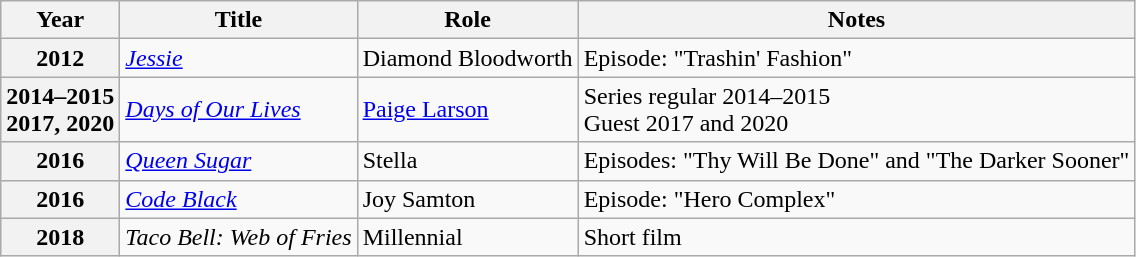<table class="wikitable sortable plainrowheaders">
<tr>
<th scope="col">Year</th>
<th scope="col">Title</th>
<th scope="col">Role</th>
<th scope="col" class="unsortable">Notes</th>
</tr>
<tr>
<th scope="row">2012</th>
<td><em><a href='#'>Jessie</a></em></td>
<td>Diamond Bloodworth</td>
<td>Episode: "Trashin' Fashion"</td>
</tr>
<tr>
<th scope="row">2014–2015<br>2017, 2020</th>
<td><em><a href='#'>Days of Our Lives</a></em></td>
<td><a href='#'>Paige Larson</a></td>
<td>Series regular 2014–2015<br>Guest 2017 and 2020</td>
</tr>
<tr>
<th scope="row">2016</th>
<td><em><a href='#'>Queen Sugar</a></em></td>
<td>Stella</td>
<td>Episodes: "Thy Will Be Done" and "The Darker Sooner"</td>
</tr>
<tr>
<th scope="row">2016</th>
<td><em><a href='#'>Code Black</a></em></td>
<td>Joy Samton</td>
<td>Episode: "Hero Complex"</td>
</tr>
<tr>
<th scope="row">2018</th>
<td><em>Taco Bell: Web of Fries</em></td>
<td>Millennial</td>
<td>Short film</td>
</tr>
</table>
